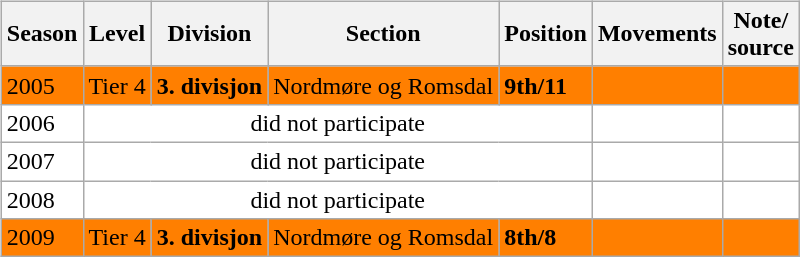<table>
<tr>
<td valign="top" width=0%><br><table class="wikitable">
<tr style="background:#f0f6fa;">
<th>Season</th>
<th>Level</th>
<th>Division</th>
<th>Section</th>
<th>Position</th>
<th>Movements</th>
<th>Note/<br>source</th>
</tr>
<tr>
<td style="background:#FF7F00;">2005</td>
<td style="background:#FF7F00;">Tier 4</td>
<td style="background:#FF7F00;"><strong>3. divisjon</strong></td>
<td style="background:#FF7F00;">Nordmøre og Romsdal</td>
<td style="background:#FF7F00;"><strong>9th/11</strong></td>
<td style="background:#FF7F00;"></td>
<td style="background:#FF7F00;"></td>
</tr>
<tr>
<td style="background:#FFFFFF;">2006</td>
<td style="background:#FFFFFF;" colspan="4" align="center">did not participate</td>
<td style="background:#FFFFFF;"></td>
<td style="background:#FFFFFF;"></td>
</tr>
<tr>
<td style="background:#FFFFFF;">2007</td>
<td style="background:#FFFFFF;" colspan="4" align="center">did not participate</td>
<td style="background:#FFFFFF;"></td>
<td style="background:#FFFFFF;"></td>
</tr>
<tr>
<td style="background:#FFFFFF;">2008</td>
<td style="background:#FFFFFF;" colspan="4" align="center">did not participate</td>
<td style="background:#FFFFFF;"></td>
<td style="background:#FFFFFF;"></td>
</tr>
<tr>
<td style="background:#FF7F00;">2009</td>
<td style="background:#FF7F00;">Tier 4</td>
<td style="background:#FF7F00;"><strong>3. divisjon</strong></td>
<td style="background:#FF7F00;">Nordmøre og Romsdal</td>
<td style="background:#FF7F00;"><strong>8th/8</strong></td>
<td style="background:#FF7F00;"></td>
<td style="background:#FF7F00;"></td>
</tr>
</table>
</td>
</tr>
</table>
